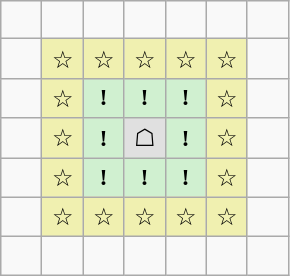<table border="1" class="wikitable">
<tr align=center>
<td width="20"> </td>
<td width="20"> </td>
<td width="20"> </td>
<td width="20"> </td>
<td width="20"> </td>
<td width="20"> </td>
<td width="20"> </td>
</tr>
<tr align=center>
<td> </td>
<td style="background:#f0f0b0;">☆</td>
<td style="background:#f0f0b0;">☆</td>
<td style="background:#f0f0b0;">☆</td>
<td style="background:#f0f0b0;">☆</td>
<td style="background:#f0f0b0;">☆</td>
<td> </td>
</tr>
<tr align=center>
<td> </td>
<td style="background:#f0f0b0;">☆</td>
<td style="background:#d0f0d0;"><strong>!</strong></td>
<td style="background:#d0f0d0;"><strong>!</strong></td>
<td style="background:#d0f0d0;"><strong>!</strong></td>
<td style="background:#f0f0b0;">☆</td>
<td> </td>
</tr>
<tr align=center>
<td> </td>
<td style="background:#f0f0b0;">☆</td>
<td style="background:#d0f0d0;"><strong>!</strong></td>
<td style="background:#e0e0e0;">☖</td>
<td style="background:#d0f0d0;"><strong>!</strong></td>
<td style="background:#f0f0b0;">☆</td>
<td> </td>
</tr>
<tr align=center>
<td> </td>
<td style="background:#f0f0b0;">☆</td>
<td style="background:#d0f0d0;"><strong>!</strong></td>
<td style="background:#d0f0d0;"><strong>!</strong></td>
<td style="background:#d0f0d0;"><strong>!</strong></td>
<td style="background:#f0f0b0;">☆</td>
<td> </td>
</tr>
<tr align=center>
<td> </td>
<td style="background:#f0f0b0;">☆</td>
<td style="background:#f0f0b0;">☆</td>
<td style="background:#f0f0b0;">☆</td>
<td style="background:#f0f0b0;">☆</td>
<td style="background:#f0f0b0;">☆</td>
<td> </td>
</tr>
<tr align=center>
<td> </td>
<td> </td>
<td> </td>
<td> </td>
<td> </td>
<td> </td>
<td> </td>
</tr>
</table>
